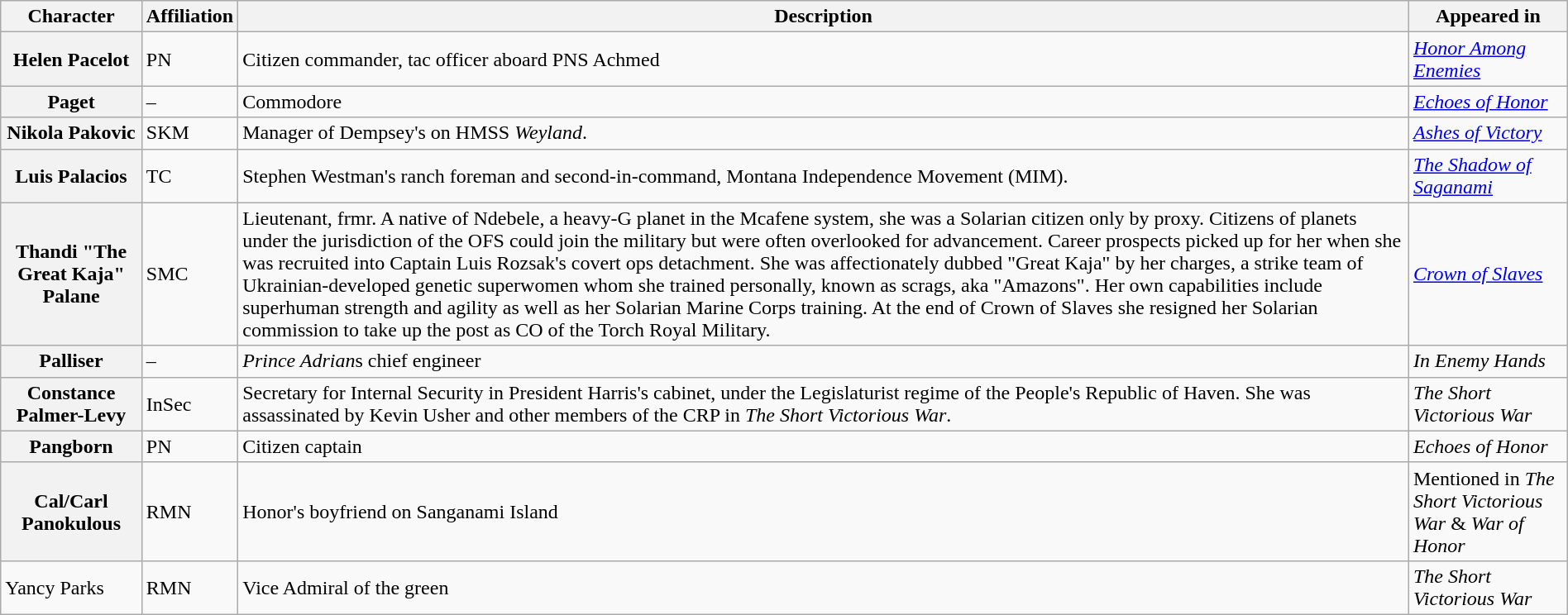<table class="wikitable" style="width: 100%">
<tr>
<th>Character</th>
<th>Affiliation</th>
<th>Description</th>
<th>Appeared in</th>
</tr>
<tr>
<th>Helen Pacelot</th>
<td>PN</td>
<td>Citizen commander, tac officer aboard PNS Achmed</td>
<td><em><a href='#'>Honor Among Enemies</a></em></td>
</tr>
<tr>
<th>Paget</th>
<td>–</td>
<td>Commodore</td>
<td><em><a href='#'>Echoes of Honor</a></em></td>
</tr>
<tr>
<th>Nikola Pakovic</th>
<td>SKM</td>
<td>Manager of Dempsey's on HMSS <em>Weyland</em>.</td>
<td><em><a href='#'>Ashes of Victory</a></em></td>
</tr>
<tr>
<th>Luis Palacios</th>
<td>TC</td>
<td>Stephen Westman's ranch foreman and second-in-command, Montana Independence Movement (MIM).</td>
<td><em><a href='#'>The Shadow of Saganami</a></em></td>
</tr>
<tr>
<th>Thandi "The Great Kaja" Palane</th>
<td>SMC</td>
<td>Lieutenant, frmr. A native of Ndebele, a heavy-G planet in the Mcafene system, she was a Solarian citizen only by proxy. Citizens of planets under the jurisdiction of the OFS could join the military but were often overlooked for advancement. Career prospects picked up for her when she was recruited into Captain Luis Rozsak's covert ops detachment. She was affectionately dubbed "Great Kaja" by her charges, a strike team of Ukrainian-developed genetic superwomen whom she trained personally, known as scrags, aka "Amazons". Her own capabilities include superhuman strength and agility as well as her Solarian Marine Corps training. At the end of Crown of Slaves she resigned her Solarian commission to take up the post as CO of the Torch Royal Military.</td>
<td><em><a href='#'>Crown of Slaves</a></em></td>
</tr>
<tr>
<th>Palliser</th>
<td>–</td>
<td><em>Prince Adrian</em>s chief engineer</td>
<td><em>In Enemy Hands</em></td>
</tr>
<tr>
<th>Constance Palmer-Levy</th>
<td>InSec</td>
<td>Secretary for Internal Security in President Harris's cabinet, under the Legislaturist regime of the People's Republic of Haven. She was assassinated by Kevin Usher and other members of the CRP in <em>The Short Victorious War</em>.</td>
<td><em>The Short Victorious War</em></td>
</tr>
<tr>
<th>Pangborn</th>
<td>PN</td>
<td>Citizen captain</td>
<td><em>Echoes of Honor</em></td>
</tr>
<tr>
<th>Cal/Carl Panokulous</th>
<td>RMN</td>
<td>Honor's boyfriend on Sanganami Island</td>
<td>Mentioned in <em>The Short Victorious War</em> & <em>War of Honor</em></td>
</tr>
<tr>
<td>Yancy Parks</td>
<td>RMN</td>
<td>Vice Admiral of the green</td>
<td><em>The Short Victorious War</em></td>
</tr>
</table>
